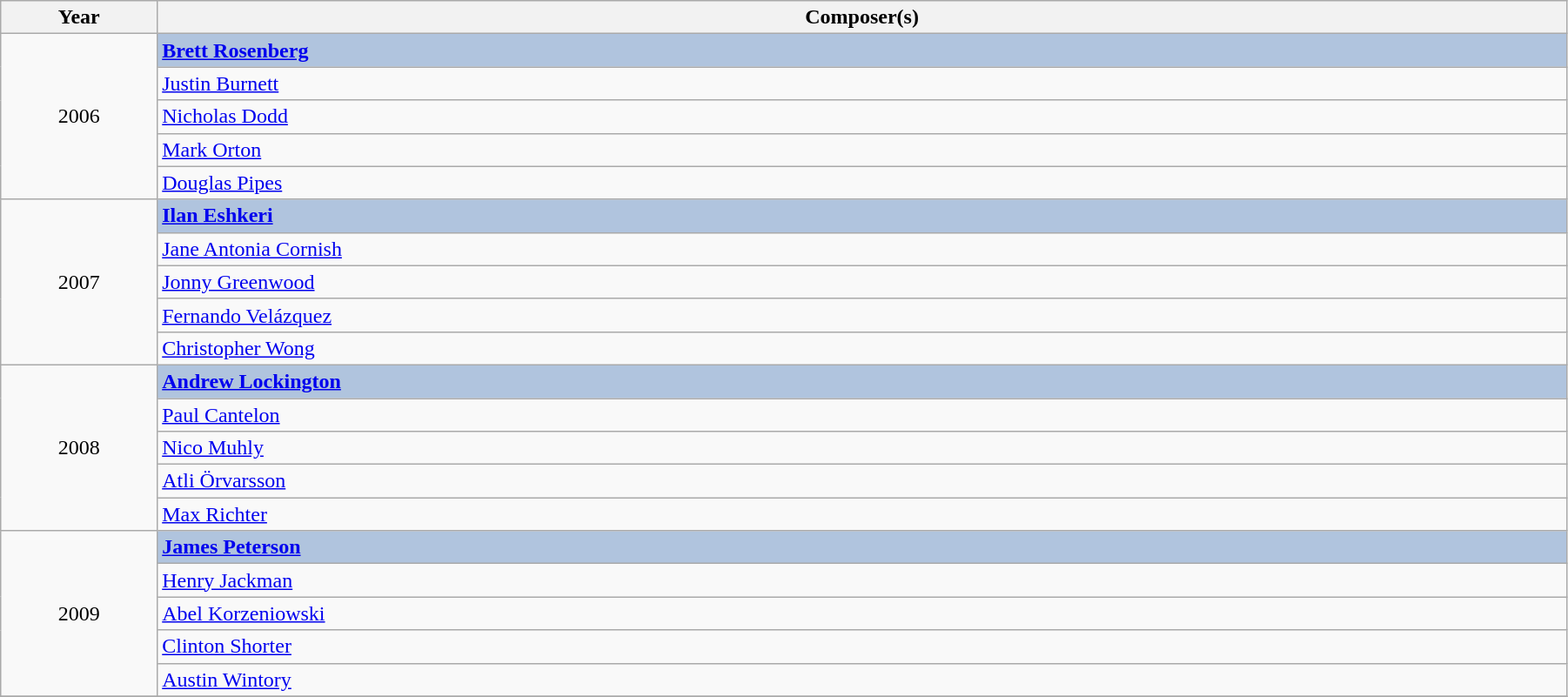<table class="wikitable" width="95%" cellpadding="5">
<tr>
<th width="10%">Year</th>
<th width="90%">Composer(s)</th>
</tr>
<tr>
<td rowspan="5" style="text-align:center;">2006<br></td>
<td style="background:#B0C4DE;"><strong><a href='#'>Brett Rosenberg</a></strong></td>
</tr>
<tr>
<td><a href='#'>Justin Burnett</a></td>
</tr>
<tr>
<td><a href='#'>Nicholas Dodd</a></td>
</tr>
<tr>
<td><a href='#'>Mark Orton</a></td>
</tr>
<tr>
<td><a href='#'>Douglas Pipes</a></td>
</tr>
<tr>
<td rowspan="5" style="text-align:center;">2007<br></td>
<td style="background:#B0C4DE;"><strong><a href='#'>Ilan Eshkeri</a></strong></td>
</tr>
<tr>
<td><a href='#'>Jane Antonia Cornish</a></td>
</tr>
<tr>
<td><a href='#'>Jonny Greenwood</a></td>
</tr>
<tr>
<td><a href='#'>Fernando Velázquez</a></td>
</tr>
<tr>
<td><a href='#'>Christopher Wong</a></td>
</tr>
<tr>
<td rowspan="5" style="text-align:center;">2008<br></td>
<td style="background:#B0C4DE;"><strong><a href='#'>Andrew Lockington</a></strong></td>
</tr>
<tr>
<td><a href='#'>Paul Cantelon</a></td>
</tr>
<tr>
<td><a href='#'>Nico Muhly</a></td>
</tr>
<tr>
<td><a href='#'>Atli Örvarsson</a></td>
</tr>
<tr>
<td><a href='#'>Max Richter</a></td>
</tr>
<tr>
<td rowspan="5" style="text-align:center;">2009<br></td>
<td style="background:#B0C4DE;"><strong><a href='#'>James Peterson</a></strong></td>
</tr>
<tr>
<td><a href='#'>Henry Jackman</a></td>
</tr>
<tr>
<td><a href='#'>Abel Korzeniowski</a></td>
</tr>
<tr>
<td><a href='#'>Clinton Shorter</a></td>
</tr>
<tr>
<td><a href='#'>Austin Wintory</a></td>
</tr>
<tr>
</tr>
</table>
